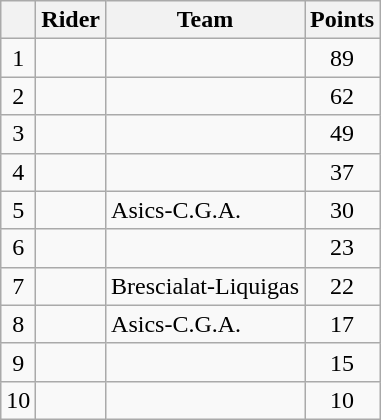<table class="wikitable">
<tr>
<th></th>
<th>Rider</th>
<th>Team</th>
<th>Points</th>
</tr>
<tr>
<td style="text-align:center;">1</td>
<td> </td>
<td></td>
<td style="text-align:center;">89</td>
</tr>
<tr>
<td style="text-align:center;">2</td>
<td></td>
<td></td>
<td style="text-align:center;">62</td>
</tr>
<tr>
<td style="text-align:center;">3</td>
<td></td>
<td></td>
<td style="text-align:center;">49</td>
</tr>
<tr>
<td style="text-align:center;">4</td>
<td></td>
<td></td>
<td style="text-align:center;">37</td>
</tr>
<tr>
<td style="text-align:center;">5</td>
<td></td>
<td>Asics-C.G.A.</td>
<td style="text-align:center;">30</td>
</tr>
<tr>
<td style="text-align:center;">6</td>
<td></td>
<td></td>
<td style="text-align:center;">23</td>
</tr>
<tr>
<td style="text-align:center;">7</td>
<td> </td>
<td>Brescialat-Liquigas</td>
<td style="text-align:center;">22</td>
</tr>
<tr>
<td style="text-align:center;">8</td>
<td></td>
<td>Asics-C.G.A.</td>
<td style="text-align:center;">17</td>
</tr>
<tr>
<td style="text-align:center;">9</td>
<td></td>
<td></td>
<td style="text-align:center;">15</td>
</tr>
<tr>
<td style="text-align:center;">10</td>
<td></td>
<td></td>
<td style="text-align:center;">10</td>
</tr>
</table>
